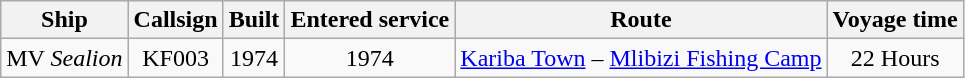<table class="wikitable">
<tr>
<th>Ship</th>
<th>Callsign</th>
<th>Built</th>
<th>Entered service</th>
<th>Route</th>
<th>Voyage time</th>
</tr>
<tr>
<td>MV <em>Sealion</em></td>
<td align="Center">KF003</td>
<td align="Center">1974</td>
<td align="Center">1974</td>
<td><a href='#'>Kariba Town</a> – <a href='#'>Mlibizi Fishing Camp</a></td>
<td align="Center">22 Hours</td>
</tr>
</table>
